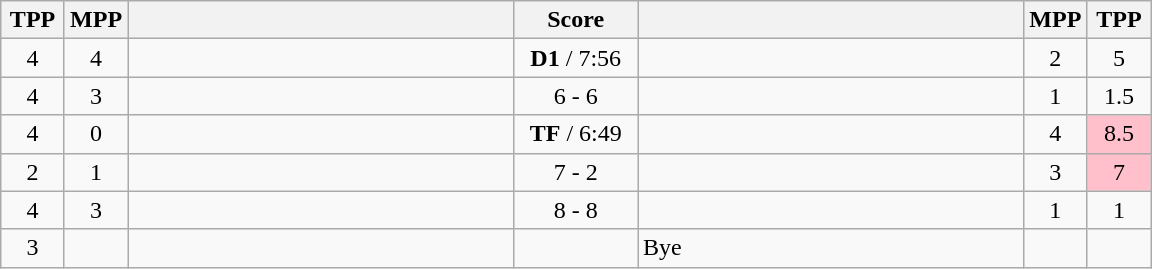<table class="wikitable" style="text-align: center;" |>
<tr>
<th width="35">TPP</th>
<th width="35">MPP</th>
<th width="250"></th>
<th width="75">Score</th>
<th width="250"></th>
<th width="35">MPP</th>
<th width="35">TPP</th>
</tr>
<tr>
<td>4</td>
<td>4</td>
<td style="text-align:left;"></td>
<td><strong>D1</strong> / 7:56</td>
<td style="text-align:left;"><strong></strong></td>
<td>2</td>
<td>5</td>
</tr>
<tr>
<td>4</td>
<td>3</td>
<td style="text-align:left;"></td>
<td>6 - 6</td>
<td style="text-align:left;"><strong></strong></td>
<td>1</td>
<td>1.5</td>
</tr>
<tr>
<td>4</td>
<td>0</td>
<td style="text-align:left;"><strong></strong></td>
<td><strong>TF</strong> / 6:49</td>
<td style="text-align:left;"></td>
<td>4</td>
<td bgcolor=pink>8.5</td>
</tr>
<tr>
<td>2</td>
<td>1</td>
<td style="text-align:left;"><strong></strong></td>
<td>7 - 2</td>
<td style="text-align:left;"></td>
<td>3</td>
<td bgcolor=pink>7</td>
</tr>
<tr>
<td>4</td>
<td>3</td>
<td style="text-align:left;"></td>
<td>8 - 8</td>
<td style="text-align:left;"><strong></strong></td>
<td>1</td>
<td>1</td>
</tr>
<tr>
<td>3</td>
<td></td>
<td style="text-align:left;"><strong></strong></td>
<td></td>
<td style="text-align:left;">Bye</td>
<td></td>
<td></td>
</tr>
</table>
